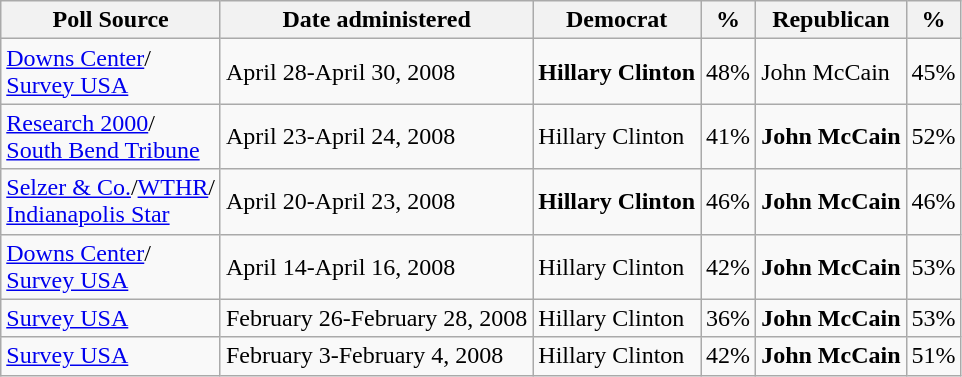<table class="wikitable">
<tr valign=bottom>
<th>Poll Source</th>
<th>Date administered</th>
<th>Democrat</th>
<th>%</th>
<th>Republican</th>
<th>%</th>
</tr>
<tr>
<td><a href='#'>Downs Center</a>/<a href='#'><br>Survey USA</a></td>
<td>April 28-April 30, 2008</td>
<td><strong>Hillary Clinton</strong></td>
<td>48%</td>
<td>John McCain</td>
<td>45%</td>
</tr>
<tr>
<td><a href='#'>Research 2000</a>/<a href='#'><br>South Bend Tribune</a></td>
<td>April 23-April 24, 2008</td>
<td>Hillary Clinton</td>
<td>41%</td>
<td><strong>John McCain</strong></td>
<td>52%</td>
</tr>
<tr>
<td><a href='#'>Selzer & Co.</a>/<a href='#'>WTHR</a>/<a href='#'><br>Indianapolis Star</a></td>
<td>April 20-April 23, 2008</td>
<td><strong>Hillary Clinton</strong></td>
<td>46%</td>
<td><strong>John McCain</strong></td>
<td>46%</td>
</tr>
<tr>
<td><a href='#'>Downs Center</a>/<a href='#'><br>Survey USA</a></td>
<td>April 14-April 16, 2008</td>
<td>Hillary Clinton</td>
<td>42%</td>
<td><strong>John McCain</strong></td>
<td>53%</td>
</tr>
<tr>
<td><a href='#'>Survey USA</a></td>
<td>February 26-February 28, 2008</td>
<td>Hillary Clinton</td>
<td>36%</td>
<td><strong>John McCain</strong></td>
<td>53%</td>
</tr>
<tr>
<td><a href='#'>Survey USA</a></td>
<td>February 3-February 4, 2008</td>
<td>Hillary Clinton</td>
<td>42%</td>
<td><strong>John McCain</strong></td>
<td>51%</td>
</tr>
</table>
